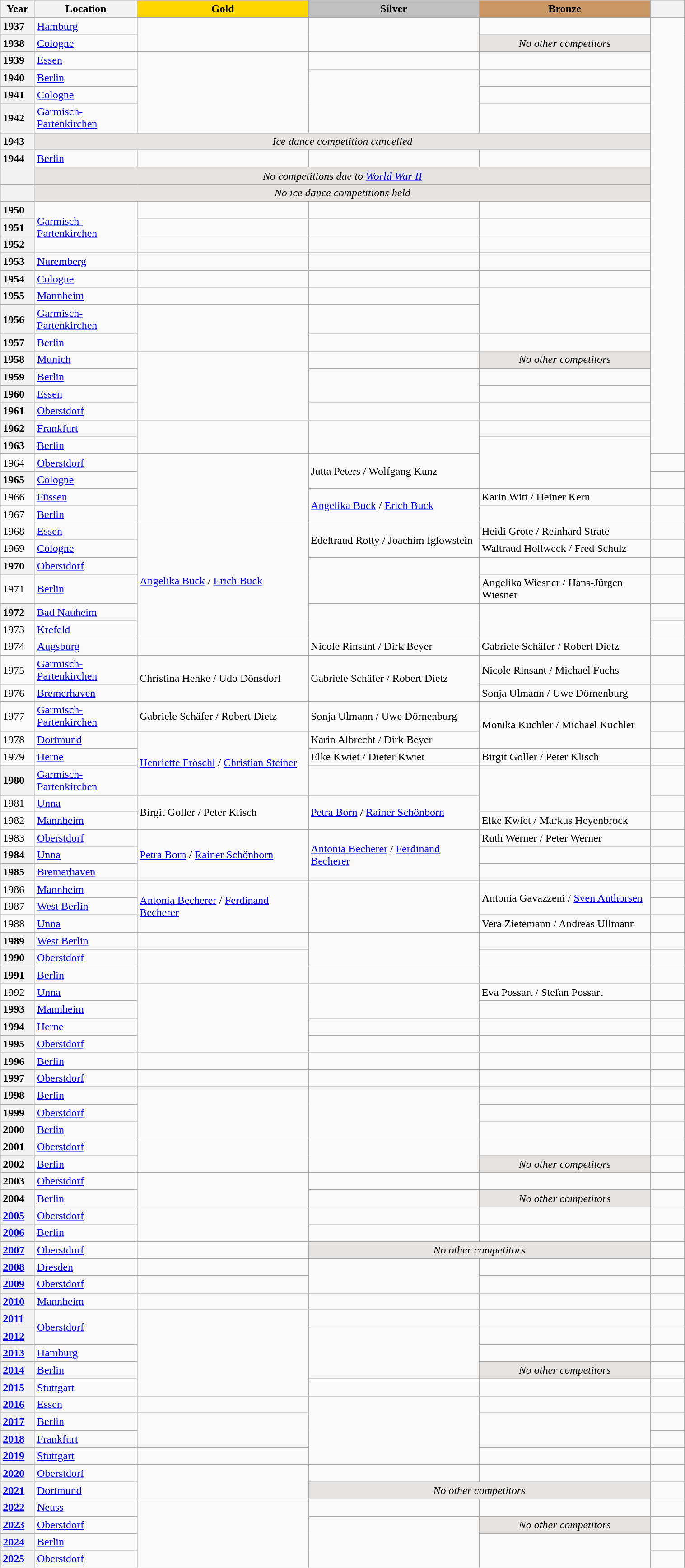<table class="wikitable unsortable" style="text-align:left; width:80%">
<tr>
<th scope="col" style="text-align:center; width:5%">Year</th>
<th scope="col" style="text-align:center; width:15%">Location</th>
<td scope="col" style="text-align:center; width:25%; background:gold"><strong>Gold</strong></td>
<td scope="col" style="text-align:center; width:25%; background:silver"><strong>Silver</strong></td>
<td scope="col" style="text-align:center; width:25%; background:#c96"><strong>Bronze</strong></td>
<th scope="col" style="text-align:center; width:5%"></th>
</tr>
<tr>
<th scope="row" style="text-align:left">1937</th>
<td><a href='#'>Hamburg</a></td>
<td rowspan="2"></td>
<td rowspan="2"></td>
<td></td>
<td rowspan="24"></td>
</tr>
<tr>
<th scope="row" style="text-align:left">1938</th>
<td><a href='#'>Cologne</a></td>
<td bgcolor="e5e4e2" align="center"><em>No other competitors</em></td>
</tr>
<tr>
<th scope="row" style="text-align:left">1939</th>
<td><a href='#'>Essen</a></td>
<td rowspan="4"></td>
<td></td>
<td></td>
</tr>
<tr>
<th scope="row" style="text-align:left">1940</th>
<td><a href='#'>Berlin</a></td>
<td rowspan="3"></td>
<td></td>
</tr>
<tr>
<th scope="row" style="text-align:left">1941</th>
<td><a href='#'>Cologne</a></td>
<td></td>
</tr>
<tr>
<th scope="row" style="text-align:left">1942</th>
<td><a href='#'>Garmisch-Partenkirchen</a></td>
<td></td>
</tr>
<tr>
<th scope="row" style="text-align:left">1943</th>
<td colspan="4" bgcolor="e5e4e2" align="center"><em>Ice dance competition cancelled</em></td>
</tr>
<tr>
<th scope="row" style="text-align:left">1944</th>
<td><a href='#'>Berlin</a></td>
<td></td>
<td></td>
<td></td>
</tr>
<tr>
<th scope="row" style="text-align:left"></th>
<td colspan="4" bgcolor="e5e4e2" align="center"><em>No competitions due to <a href='#'>World War II</a></em></td>
</tr>
<tr>
<th scope="row" style="text-align:left"></th>
<td colspan="4" bgcolor="e5e4e2" align="center"><em>No ice dance competitions held</em></td>
</tr>
<tr>
<th scope="row" style="text-align:left">1950</th>
<td rowspan="3"><a href='#'>Garmisch-Partenkirchen</a></td>
<td></td>
<td></td>
<td></td>
</tr>
<tr>
<th scope="row" style="text-align:left">1951</th>
<td></td>
<td></td>
<td></td>
</tr>
<tr>
<th scope="row" style="text-align:left">1952</th>
<td></td>
<td></td>
<td></td>
</tr>
<tr>
<th scope="row" style="text-align:left">1953</th>
<td><a href='#'>Nuremberg</a></td>
<td></td>
<td></td>
<td></td>
</tr>
<tr>
<th scope="row" style="text-align:left">1954</th>
<td><a href='#'>Cologne</a></td>
<td></td>
<td></td>
<td></td>
</tr>
<tr>
<th scope="row" style="text-align:left">1955</th>
<td><a href='#'>Mannheim</a></td>
<td></td>
<td></td>
<td rowspan="2"></td>
</tr>
<tr>
<th scope="row" style="text-align:left">1956</th>
<td><a href='#'>Garmisch-Partenkirchen</a></td>
<td rowspan="2"></td>
<td></td>
</tr>
<tr>
<th scope="row" style="text-align:left">1957</th>
<td><a href='#'>Berlin</a></td>
<td></td>
<td></td>
</tr>
<tr>
<th scope="row" style="text-align:left">1958</th>
<td><a href='#'>Munich</a></td>
<td rowspan="4"></td>
<td></td>
<td align="center" bgcolor="e5e4e2"><em>No other competitors</em></td>
</tr>
<tr>
<th scope="row" style="text-align:left">1959</th>
<td><a href='#'>Berlin</a></td>
<td rowspan="2"></td>
<td></td>
</tr>
<tr>
<th scope="row" style="text-align:left">1960</th>
<td><a href='#'>Essen</a></td>
<td></td>
</tr>
<tr>
<th scope="row" style="text-align:left">1961</th>
<td><a href='#'>Oberstdorf</a></td>
<td></td>
<td></td>
</tr>
<tr>
<th scope="row" style="text-align:left">1962</th>
<td><a href='#'>Frankfurt</a></td>
<td rowspan="2"></td>
<td rowspan="2"></td>
<td></td>
</tr>
<tr>
<th scope="row" style="text-align:left">1963</th>
<td><a href='#'>Berlin</a></td>
<td rowspan="3"></td>
</tr>
<tr>
<td>1964</td>
<td><a href='#'>Oberstdorf</a></td>
<td rowspan="4"></td>
<td rowspan="2">Jutta Peters / Wolfgang Kunz</td>
<td></td>
</tr>
<tr>
<th scope="row" style="text-align:left">1965</th>
<td><a href='#'>Cologne</a></td>
<td></td>
</tr>
<tr>
<td>1966</td>
<td><a href='#'>Füssen</a></td>
<td rowspan="2"><a href='#'>Angelika Buck</a> / <a href='#'>Erich Buck</a></td>
<td>Karin Witt / Heiner Kern</td>
<td></td>
</tr>
<tr>
<td>1967</td>
<td><a href='#'>Berlin</a></td>
<td></td>
<td></td>
</tr>
<tr>
<td>1968</td>
<td><a href='#'>Essen</a></td>
<td rowspan="6"><a href='#'>Angelika Buck</a> / <a href='#'>Erich Buck</a></td>
<td rowspan="2">Edeltraud Rotty / Joachim Iglowstein</td>
<td>Heidi Grote / Reinhard Strate</td>
<td></td>
</tr>
<tr>
<td>1969</td>
<td><a href='#'>Cologne</a></td>
<td>Waltraud Hollweck / Fred Schulz</td>
<td></td>
</tr>
<tr>
<th scope="row" style="text-align:left">1970</th>
<td><a href='#'>Oberstdorf</a></td>
<td rowspan="2"></td>
<td></td>
<td></td>
</tr>
<tr>
<td>1971</td>
<td><a href='#'>Berlin</a></td>
<td>Angelika Wiesner / Hans-Jürgen Wiesner</td>
<td></td>
</tr>
<tr>
<th scope="row" style="text-align:left">1972</th>
<td><a href='#'>Bad Nauheim</a></td>
<td rowspan="2"></td>
<td rowspan="2"></td>
<td></td>
</tr>
<tr>
<td>1973</td>
<td><a href='#'>Krefeld</a></td>
<td></td>
</tr>
<tr>
<td>1974</td>
<td><a href='#'>Augsburg</a></td>
<td></td>
<td>Nicole Rinsant / Dirk Beyer</td>
<td>Gabriele Schäfer / Robert Dietz</td>
<td></td>
</tr>
<tr>
<td>1975</td>
<td><a href='#'>Garmisch-Partenkirchen</a></td>
<td rowspan="2">Christina Henke / Udo Dönsdorf </td>
<td rowspan="2">Gabriele Schäfer / Robert Dietz</td>
<td>Nicole Rinsant / Michael Fuchs</td>
<td></td>
</tr>
<tr>
<td>1976</td>
<td><a href='#'>Bremerhaven</a></td>
<td>Sonja Ulmann / Uwe Dörnenburg</td>
<td></td>
</tr>
<tr>
<td>1977</td>
<td><a href='#'>Garmisch-Partenkirchen</a></td>
<td>Gabriele Schäfer / Robert Dietz </td>
<td>Sonja Ulmann / Uwe Dörnenburg</td>
<td rowspan="2">Monika Kuchler / Michael Kuchler</td>
<td></td>
</tr>
<tr>
<td>1978</td>
<td><a href='#'>Dortmund</a></td>
<td rowspan="3"><a href='#'>Henriette Fröschl</a> / <a href='#'>Christian Steiner</a></td>
<td>Karin Albrecht / Dirk Beyer</td>
<td></td>
</tr>
<tr>
<td>1979</td>
<td><a href='#'>Herne</a></td>
<td>Elke Kwiet / Dieter Kwiet </td>
<td>Birgit Goller / Peter Klisch</td>
<td></td>
</tr>
<tr>
<th scope="row" style="text-align:left">1980</th>
<td><a href='#'>Garmisch-Partenkirchen</a></td>
<td></td>
<td rowspan="2"></td>
<td></td>
</tr>
<tr>
<td>1981</td>
<td><a href='#'>Unna</a></td>
<td rowspan="2">Birgit Goller / Peter Klisch</td>
<td rowspan="2"><a href='#'>Petra Born</a> / <a href='#'>Rainer Schönborn</a></td>
<td></td>
</tr>
<tr>
<td>1982</td>
<td><a href='#'>Mannheim</a></td>
<td>Elke Kwiet / Markus Heyenbrock</td>
<td></td>
</tr>
<tr>
<td>1983</td>
<td><a href='#'>Oberstdorf</a></td>
<td rowspan="3"><a href='#'>Petra Born</a> / <a href='#'>Rainer Schönborn</a></td>
<td rowspan="3"><a href='#'>Antonia Becherer</a> / <a href='#'>Ferdinand Becherer</a></td>
<td>Ruth Werner / Peter Werner</td>
<td></td>
</tr>
<tr>
<th scope="row" style="text-align:left">1984</th>
<td><a href='#'>Unna</a></td>
<td></td>
<td></td>
</tr>
<tr>
<th scope="row" style="text-align:left">1985</th>
<td><a href='#'>Bremerhaven</a></td>
<td></td>
<td></td>
</tr>
<tr>
<td>1986</td>
<td><a href='#'>Mannheim</a></td>
<td rowspan="3"><a href='#'>Antonia Becherer</a> / <a href='#'>Ferdinand Becherer</a></td>
<td rowspan="3"></td>
<td rowspan="2">Antonia Gavazzeni / <a href='#'>Sven Authorsen</a></td>
<td></td>
</tr>
<tr>
<td>1987</td>
<td><a href='#'>West Berlin</a></td>
<td></td>
</tr>
<tr>
<td>1988</td>
<td><a href='#'>Unna</a></td>
<td>Vera Zietemann / Andreas Ullmann</td>
<td></td>
</tr>
<tr>
<th scope="row" style="text-align:left">1989</th>
<td><a href='#'>West Berlin</a></td>
<td></td>
<td rowspan="2"></td>
<td></td>
<td></td>
</tr>
<tr>
<th scope="row" style="text-align:left">1990</th>
<td><a href='#'>Oberstdorf</a></td>
<td rowspan="2"></td>
<td></td>
<td></td>
</tr>
<tr>
<th scope="row" style="text-align:left">1991</th>
<td><a href='#'>Berlin</a></td>
<td></td>
<td></td>
<td></td>
</tr>
<tr>
<td>1992</td>
<td><a href='#'>Unna</a></td>
<td rowspan="4"></td>
<td rowspan="2"></td>
<td>Eva Possart / Stefan Possart</td>
<td></td>
</tr>
<tr>
<th scope="row" style="text-align:left">1993</th>
<td><a href='#'>Mannheim</a></td>
<td></td>
<td></td>
</tr>
<tr>
<th scope="row" style="text-align:left">1994</th>
<td><a href='#'>Herne</a></td>
<td></td>
<td></td>
<td></td>
</tr>
<tr>
<th scope="row" style="text-align:left">1995</th>
<td><a href='#'>Oberstdorf</a></td>
<td></td>
<td></td>
<td></td>
</tr>
<tr>
<th scope="row" style="text-align:left">1996</th>
<td><a href='#'>Berlin</a></td>
<td></td>
<td></td>
<td></td>
<td></td>
</tr>
<tr>
<th scope="row" style="text-align:left">1997</th>
<td><a href='#'>Oberstdorf</a></td>
<td></td>
<td></td>
<td></td>
<td></td>
</tr>
<tr>
<th scope="row" style="text-align:left">1998</th>
<td><a href='#'>Berlin</a></td>
<td rowspan="3"></td>
<td rowspan="3"></td>
<td></td>
<td></td>
</tr>
<tr>
<th scope="row" style="text-align:left">1999</th>
<td><a href='#'>Oberstdorf</a></td>
<td></td>
<td></td>
</tr>
<tr>
<th scope="row" style="text-align:left">2000</th>
<td><a href='#'>Berlin</a></td>
<td></td>
<td></td>
</tr>
<tr>
<th scope="row" style="text-align:left">2001</th>
<td><a href='#'>Oberstdorf</a></td>
<td rowspan="2"></td>
<td rowspan="2"></td>
<td></td>
<td></td>
</tr>
<tr>
<th scope="row" style="text-align:left">2002</th>
<td><a href='#'>Berlin</a></td>
<td align="center" bgcolor="e5e4e2"><em>No other competitors</em></td>
<td></td>
</tr>
<tr>
<th scope="row" style="text-align:left">2003</th>
<td><a href='#'>Oberstdorf</a></td>
<td rowspan="2"></td>
<td></td>
<td></td>
<td></td>
</tr>
<tr>
<th scope="row" style="text-align:left">2004</th>
<td><a href='#'>Berlin</a></td>
<td></td>
<td align="center" bgcolor="e5e4e2"><em>No other competitors</em></td>
<td></td>
</tr>
<tr>
<th scope="row" style="text-align:left"><a href='#'>2005</a></th>
<td><a href='#'>Oberstdorf</a></td>
<td rowspan="2"></td>
<td></td>
<td></td>
<td></td>
</tr>
<tr>
<th scope="row" style="text-align:left"><a href='#'>2006</a></th>
<td><a href='#'>Berlin</a></td>
<td></td>
<td></td>
<td></td>
</tr>
<tr>
<th scope="row" style="text-align:left"><a href='#'>2007</a></th>
<td><a href='#'>Oberstdorf</a></td>
<td></td>
<td colspan=2 align="center" bgcolor="e5e4e2"><em>No other competitors</em></td>
<td></td>
</tr>
<tr>
<th scope="row" style="text-align:left"><a href='#'>2008</a></th>
<td><a href='#'>Dresden</a></td>
<td></td>
<td rowspan="2"></td>
<td></td>
<td></td>
</tr>
<tr>
<th scope="row" style="text-align:left"><a href='#'>2009</a></th>
<td><a href='#'>Oberstdorf</a></td>
<td></td>
<td></td>
<td></td>
</tr>
<tr>
<th scope="row" style="text-align:left"><a href='#'>2010</a></th>
<td><a href='#'>Mannheim</a></td>
<td></td>
<td></td>
<td></td>
<td></td>
</tr>
<tr>
<th scope="row" style="text-align:left"><a href='#'>2011</a></th>
<td rowspan="2"><a href='#'>Oberstdorf</a></td>
<td rowspan="5"></td>
<td></td>
<td></td>
<td></td>
</tr>
<tr>
<th scope="row" style="text-align:left"><a href='#'>2012</a></th>
<td rowspan="3"></td>
<td></td>
<td></td>
</tr>
<tr>
<th scope="row" style="text-align:left"><a href='#'>2013</a></th>
<td><a href='#'>Hamburg</a></td>
<td></td>
<td></td>
</tr>
<tr>
<th scope="row" style="text-align:left"><a href='#'>2014</a></th>
<td><a href='#'>Berlin</a></td>
<td align="center" bgcolor="e5e4e2"><em>No other competitors</em></td>
<td></td>
</tr>
<tr>
<th scope="row" style="text-align:left"><a href='#'>2015</a></th>
<td><a href='#'>Stuttgart</a></td>
<td></td>
<td></td>
<td></td>
</tr>
<tr>
<th scope="row" style="text-align:left"><a href='#'>2016</a></th>
<td><a href='#'>Essen</a></td>
<td></td>
<td rowspan="4"></td>
<td></td>
<td></td>
</tr>
<tr>
<th scope="row" style="text-align:left"><a href='#'>2017</a></th>
<td><a href='#'>Berlin</a></td>
<td rowspan="2"></td>
<td rowspan="2"></td>
<td></td>
</tr>
<tr>
<th scope="row" style="text-align:left"><a href='#'>2018</a></th>
<td><a href='#'>Frankfurt</a></td>
<td></td>
</tr>
<tr>
<th scope="row" style="text-align:left"><a href='#'>2019</a></th>
<td><a href='#'>Stuttgart</a></td>
<td></td>
<td></td>
<td></td>
</tr>
<tr>
<th scope="row" style="text-align:left"><a href='#'>2020</a></th>
<td><a href='#'>Oberstdorf</a></td>
<td rowspan="2"></td>
<td></td>
<td></td>
<td></td>
</tr>
<tr>
<th scope="row" style="text-align:left"><a href='#'>2021</a></th>
<td><a href='#'>Dortmund</a></td>
<td colspan="2" align="center" bgcolor="e5e4e2"><em>No other competitors</em></td>
<td></td>
</tr>
<tr>
<th scope="row" style="text-align:left"><a href='#'>2022</a></th>
<td><a href='#'>Neuss</a></td>
<td rowspan="4"></td>
<td></td>
<td></td>
<td></td>
</tr>
<tr>
<th scope="row" style="text-align:left"><a href='#'>2023</a></th>
<td><a href='#'>Oberstdorf</a></td>
<td rowspan="3"></td>
<td align="center" bgcolor="e5e4e2"><em>No other competitors</em></td>
<td></td>
</tr>
<tr>
<th scope="row" style="text-align:left"><a href='#'>2024</a></th>
<td><a href='#'>Berlin</a></td>
<td rowspan="2"></td>
<td></td>
</tr>
<tr>
<th scope="row" style="text-align:left"><a href='#'>2025</a></th>
<td><a href='#'>Oberstdorf</a></td>
<td></td>
</tr>
</table>
